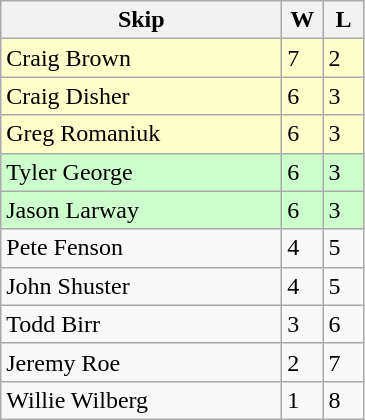<table class="wikitable">
<tr>
<th width="180">Skip</th>
<th width="20">W</th>
<th width="20">L</th>
</tr>
<tr bgcolor="#ffffcc">
<td> Craig Brown</td>
<td>7</td>
<td>2</td>
</tr>
<tr bgcolor="#ffffcc">
<td> Craig Disher</td>
<td>6</td>
<td>3</td>
</tr>
<tr bgcolor="#ffffcc">
<td> Greg Romaniuk</td>
<td>6</td>
<td>3</td>
</tr>
<tr bgcolor="#ccffcc">
<td> Tyler George</td>
<td>6</td>
<td>3</td>
</tr>
<tr bgcolor="#ccffcc">
<td> Jason Larway</td>
<td>6</td>
<td>3</td>
</tr>
<tr>
<td> Pete Fenson</td>
<td>4</td>
<td>5</td>
</tr>
<tr>
<td> John Shuster</td>
<td>4</td>
<td>5</td>
</tr>
<tr>
<td> Todd Birr</td>
<td>3</td>
<td>6</td>
</tr>
<tr>
<td> Jeremy Roe</td>
<td>2</td>
<td>7</td>
</tr>
<tr>
<td> Willie Wilberg</td>
<td>1</td>
<td>8</td>
</tr>
</table>
